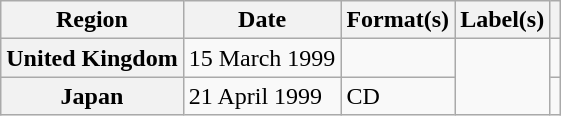<table class="wikitable plainrowheaders">
<tr>
<th scope="col">Region</th>
<th scope="col">Date</th>
<th scope="col">Format(s)</th>
<th scope="col">Label(s)</th>
<th scope="col"></th>
</tr>
<tr>
<th scope="row">United Kingdom</th>
<td>15 March 1999</td>
<td></td>
<td rowspan="2"></td>
<td></td>
</tr>
<tr>
<th scope="row">Japan</th>
<td>21 April 1999</td>
<td>CD</td>
<td></td>
</tr>
</table>
